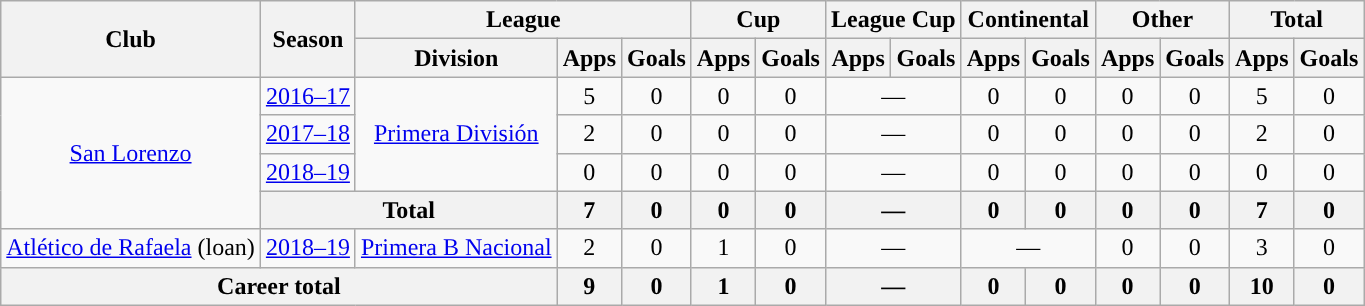<table class="wikitable" style="text-align:center">
<tr>
<th rowspan="2">Club</th>
<th rowspan="2">Season</th>
<th colspan="3">League</th>
<th colspan="2">Cup</th>
<th colspan="2">League Cup</th>
<th colspan="2">Continental</th>
<th colspan="2">Other</th>
<th colspan="2">Total</th>
</tr>
<tr>
<th>Division</th>
<th>Apps</th>
<th>Goals</th>
<th>Apps</th>
<th>Goals</th>
<th>Apps</th>
<th>Goals</th>
<th>Apps</th>
<th>Goals</th>
<th>Apps</th>
<th>Goals</th>
<th>Apps</th>
<th>Goals</th>
</tr>
<tr>
<td rowspan="4"><a href='#'>San Lorenzo</a></td>
<td><a href='#'>2016–17</a></td>
<td rowspan="3"><a href='#'>Primera División</a></td>
<td>5</td>
<td>0</td>
<td>0</td>
<td>0</td>
<td colspan="2">—</td>
<td>0</td>
<td>0</td>
<td>0</td>
<td>0</td>
<td>5</td>
<td>0</td>
</tr>
<tr>
<td><a href='#'>2017–18</a></td>
<td>2</td>
<td>0</td>
<td>0</td>
<td>0</td>
<td colspan="2">—</td>
<td>0</td>
<td>0</td>
<td>0</td>
<td>0</td>
<td>2</td>
<td>0</td>
</tr>
<tr>
<td><a href='#'>2018–19</a></td>
<td>0</td>
<td>0</td>
<td>0</td>
<td>0</td>
<td colspan="2">—</td>
<td>0</td>
<td>0</td>
<td>0</td>
<td>0</td>
<td>0</td>
<td>0</td>
</tr>
<tr>
<th colspan="2">Total</th>
<th>7</th>
<th>0</th>
<th>0</th>
<th>0</th>
<th colspan="2">—</th>
<th>0</th>
<th>0</th>
<th>0</th>
<th>0</th>
<th>7</th>
<th>0</th>
</tr>
<tr>
<td rowspan="1"><a href='#'>Atlético de Rafaela</a> (loan)</td>
<td><a href='#'>2018–19</a></td>
<td rowspan="1"><a href='#'>Primera B Nacional</a></td>
<td>2</td>
<td>0</td>
<td>1</td>
<td>0</td>
<td colspan="2">—</td>
<td colspan="2">—</td>
<td>0</td>
<td>0</td>
<td>3</td>
<td>0</td>
</tr>
<tr>
<th colspan="3">Career total</th>
<th>9</th>
<th>0</th>
<th>1</th>
<th>0</th>
<th colspan="2">—</th>
<th>0</th>
<th>0</th>
<th>0</th>
<th>0</th>
<th>10</th>
<th>0</th>
</tr>
</table>
